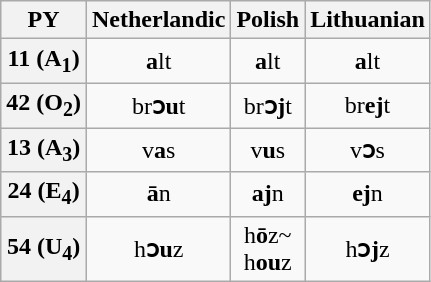<table class="wikitable">
<tr>
<th>PY</th>
<th>Netherlandic</th>
<th>Polish</th>
<th>Lithuanian</th>
</tr>
<tr>
<th>11 (A<sub>1</sub>)</th>
<td align=center><strong>a</strong>lt</td>
<td align=center><strong>a</strong>lt</td>
<td align=center><strong>a</strong>lt</td>
</tr>
<tr>
<th>42 (O<sub>2</sub>)</th>
<td align=center>br<strong>ɔu</strong>t</td>
<td align=center>br<strong>ɔj</strong>t</td>
<td align=center>br<strong>ej</strong>t</td>
</tr>
<tr>
<th>13 (A<sub>3</sub>)</th>
<td align=center>v<strong>a</strong>s</td>
<td align=center>v<strong>u</strong>s</td>
<td align=center>v<strong>ɔ</strong>s</td>
</tr>
<tr>
<th>24 (E<sub>4</sub>)</th>
<td align=center><strong>ā</strong>n</td>
<td align=center><strong>aj</strong>n</td>
<td align=center><strong>ej</strong>n</td>
</tr>
<tr>
<th>54 (U<sub>4</sub>)</th>
<td align=center>h<strong>ɔu</strong>z</td>
<td align=center>h<strong>ō</strong>z~<br>h<strong>ou</strong>z</td>
<td align=center>h<strong>ɔj</strong>z</td>
</tr>
</table>
